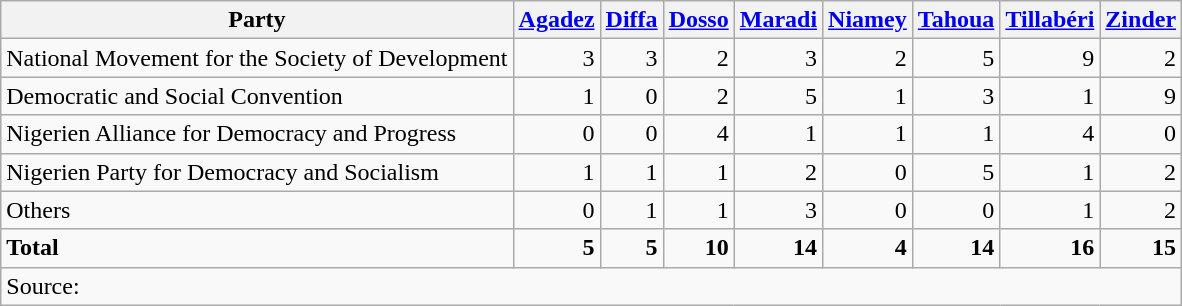<table class=wikitable style=text-align:right>
<tr>
<th>Party</th>
<th><a href='#'>Agadez</a></th>
<th><a href='#'>Diffa</a></th>
<th><a href='#'>Dosso</a></th>
<th><a href='#'>Maradi</a></th>
<th><a href='#'>Niamey</a></th>
<th><a href='#'>Tahoua</a></th>
<th><a href='#'>Tillabéri</a></th>
<th><a href='#'>Zinder</a></th>
</tr>
<tr>
<td align=left>National Movement for the Society of Development</td>
<td>3</td>
<td>3</td>
<td>2</td>
<td>3</td>
<td>2</td>
<td>5</td>
<td>9</td>
<td>2</td>
</tr>
<tr>
<td align=left>Democratic and Social Convention</td>
<td>1</td>
<td>0</td>
<td>2</td>
<td>5</td>
<td>1</td>
<td>3</td>
<td>1</td>
<td>9</td>
</tr>
<tr>
<td align=left>Nigerien Alliance for Democracy and Progress</td>
<td>0</td>
<td>0</td>
<td>4</td>
<td>1</td>
<td>1</td>
<td>1</td>
<td>4</td>
<td>0</td>
</tr>
<tr>
<td align=left>Nigerien Party for Democracy and Socialism</td>
<td>1</td>
<td>1</td>
<td>1</td>
<td>2</td>
<td>0</td>
<td>5</td>
<td>1</td>
<td>2</td>
</tr>
<tr>
<td align=left>Others</td>
<td>0</td>
<td>1</td>
<td>1</td>
<td>3</td>
<td>0</td>
<td>0</td>
<td>1</td>
<td>2</td>
</tr>
<tr>
<td align=left><strong>Total</strong></td>
<td><strong>5</strong></td>
<td><strong>5</strong></td>
<td><strong>10</strong></td>
<td><strong>14</strong></td>
<td><strong>4</strong></td>
<td><strong>14</strong></td>
<td><strong>16</strong></td>
<td><strong>15</strong></td>
</tr>
<tr>
<td colspan=9 align=left>Source: </td>
</tr>
</table>
